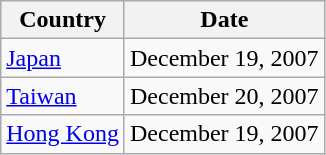<table class="wikitable">
<tr>
<th>Country</th>
<th>Date</th>
</tr>
<tr>
<td><a href='#'>Japan</a></td>
<td>December 19, 2007</td>
</tr>
<tr>
<td><a href='#'>Taiwan</a></td>
<td>December 20, 2007</td>
</tr>
<tr>
<td><a href='#'>Hong Kong</a></td>
<td>December 19, 2007</td>
</tr>
</table>
